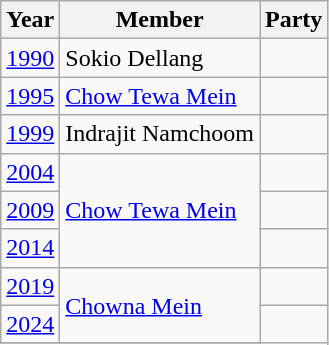<table class="wikitable sortable">
<tr>
<th>Year</th>
<th>Member</th>
<th colspan=2>Party</th>
</tr>
<tr>
<td><a href='#'>1990</a></td>
<td>Sokio Dellang</td>
<td></td>
</tr>
<tr>
<td><a href='#'>1995</a></td>
<td><a href='#'>Chow Tewa Mein</a></td>
<td></td>
</tr>
<tr>
<td><a href='#'>1999</a></td>
<td>Indrajit Namchoom</td>
<td></td>
</tr>
<tr>
<td><a href='#'>2004</a></td>
<td rowspan=3><a href='#'>Chow Tewa Mein</a></td>
<td></td>
</tr>
<tr>
<td><a href='#'>2009</a></td>
<td></td>
</tr>
<tr>
<td><a href='#'>2014</a></td>
</tr>
<tr>
<td><a href='#'>2019</a></td>
<td rowspan=2><a href='#'>Chowna Mein</a></td>
<td></td>
</tr>
<tr>
<td><a href='#'>2024</a></td>
</tr>
<tr>
</tr>
</table>
